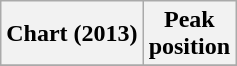<table class="wikitable plainrowheaders">
<tr>
<th scope="col">Chart (2013)</th>
<th scope="col">Peak<br>position</th>
</tr>
<tr>
</tr>
</table>
